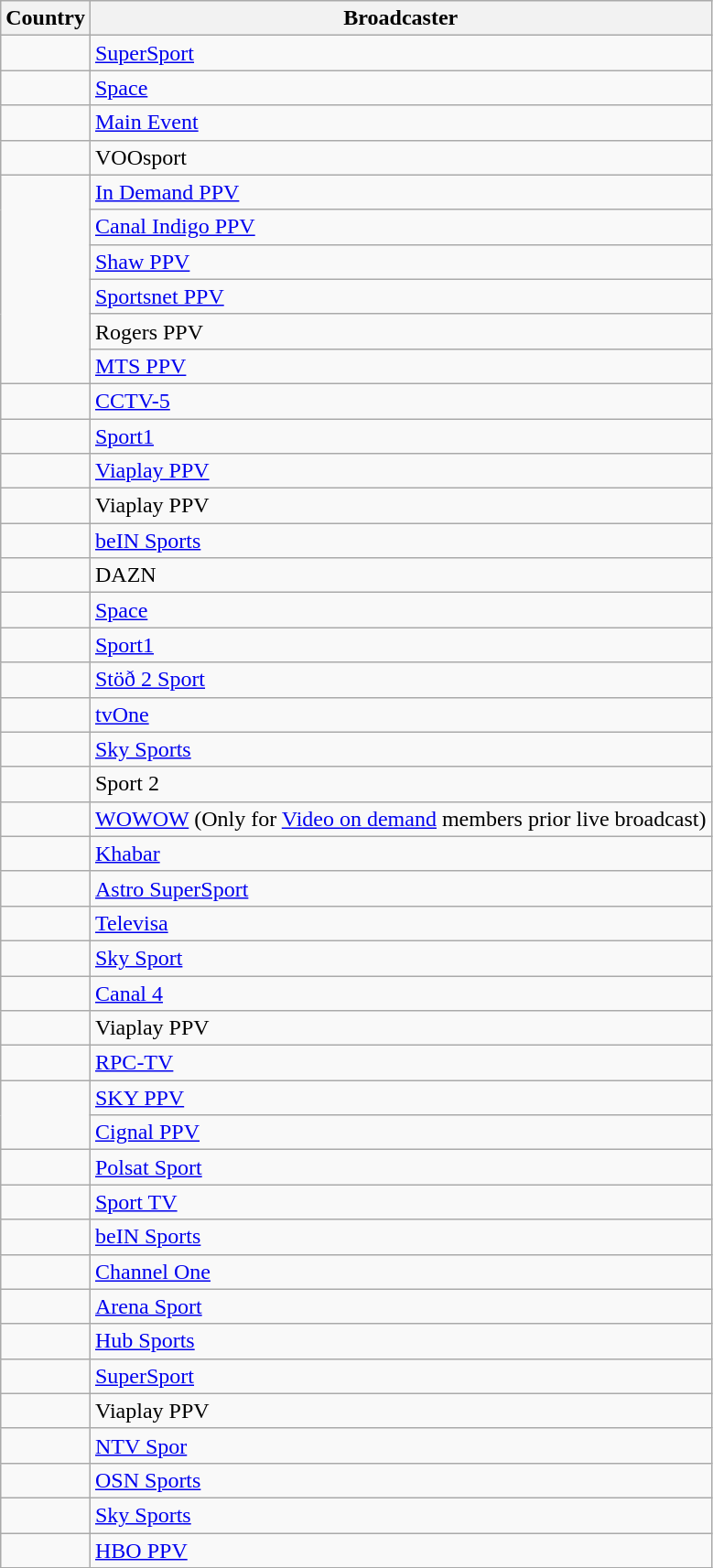<table class="wikitable sortable">
<tr>
<th align=center>Country</th>
<th align=center>Broadcaster</th>
</tr>
<tr>
<td></td>
<td><a href='#'>SuperSport</a></td>
</tr>
<tr>
<td></td>
<td><a href='#'>Space</a></td>
</tr>
<tr>
<td></td>
<td><a href='#'>Main Event</a></td>
</tr>
<tr>
<td></td>
<td>VOOsport</td>
</tr>
<tr>
<td rowspan="6" style="text-align:left;"></td>
<td><a href='#'>In Demand PPV</a></td>
</tr>
<tr>
<td><a href='#'>Canal Indigo PPV</a></td>
</tr>
<tr>
<td><a href='#'>Shaw PPV</a></td>
</tr>
<tr>
<td><a href='#'>Sportsnet PPV</a></td>
</tr>
<tr>
<td>Rogers PPV</td>
</tr>
<tr>
<td><a href='#'>MTS PPV</a></td>
</tr>
<tr>
<td></td>
<td><a href='#'>CCTV-5</a></td>
</tr>
<tr>
<td></td>
<td><a href='#'>Sport1</a></td>
</tr>
<tr>
<td></td>
<td><a href='#'>Viaplay PPV</a></td>
</tr>
<tr>
<td></td>
<td>Viaplay PPV</td>
</tr>
<tr>
<td></td>
<td><a href='#'>beIN Sports</a></td>
</tr>
<tr>
<td></td>
<td>DAZN</td>
</tr>
<tr>
<td></td>
<td><a href='#'>Space</a></td>
</tr>
<tr>
<td></td>
<td><a href='#'>Sport1</a></td>
</tr>
<tr>
<td></td>
<td><a href='#'>Stöð 2 Sport</a></td>
</tr>
<tr>
<td></td>
<td><a href='#'>tvOne</a></td>
</tr>
<tr>
<td></td>
<td><a href='#'>Sky Sports</a></td>
</tr>
<tr>
<td></td>
<td>Sport 2</td>
</tr>
<tr>
<td></td>
<td><a href='#'>WOWOW</a> (Only for <a href='#'>Video on demand</a> members prior live broadcast)</td>
</tr>
<tr>
<td></td>
<td><a href='#'>Khabar</a></td>
</tr>
<tr>
<td></td>
<td><a href='#'>Astro SuperSport</a></td>
</tr>
<tr>
<td></td>
<td><a href='#'>Televisa</a></td>
</tr>
<tr>
<td></td>
<td><a href='#'>Sky Sport</a></td>
</tr>
<tr>
<td></td>
<td><a href='#'>Canal 4</a></td>
</tr>
<tr>
<td></td>
<td>Viaplay PPV</td>
</tr>
<tr>
<td></td>
<td><a href='#'>RPC-TV</a></td>
</tr>
<tr>
<td style="text-align:left;" rowspan="2"></td>
<td><a href='#'>SKY PPV</a></td>
</tr>
<tr>
<td><a href='#'>Cignal PPV</a></td>
</tr>
<tr>
<td></td>
<td><a href='#'>Polsat Sport</a></td>
</tr>
<tr>
<td></td>
<td><a href='#'>Sport TV</a></td>
</tr>
<tr>
<td></td>
<td><a href='#'>beIN Sports</a></td>
</tr>
<tr>
<td></td>
<td><a href='#'>Channel One</a></td>
</tr>
<tr>
<td></td>
<td><a href='#'>Arena Sport</a></td>
</tr>
<tr>
<td></td>
<td><a href='#'>Hub Sports</a></td>
</tr>
<tr>
<td></td>
<td><a href='#'>SuperSport</a></td>
</tr>
<tr>
<td></td>
<td>Viaplay PPV</td>
</tr>
<tr>
<td></td>
<td><a href='#'>NTV Spor</a></td>
</tr>
<tr>
<td></td>
<td><a href='#'>OSN Sports</a></td>
</tr>
<tr>
<td></td>
<td><a href='#'>Sky Sports</a></td>
</tr>
<tr>
<td></td>
<td><a href='#'>HBO PPV</a></td>
</tr>
</table>
